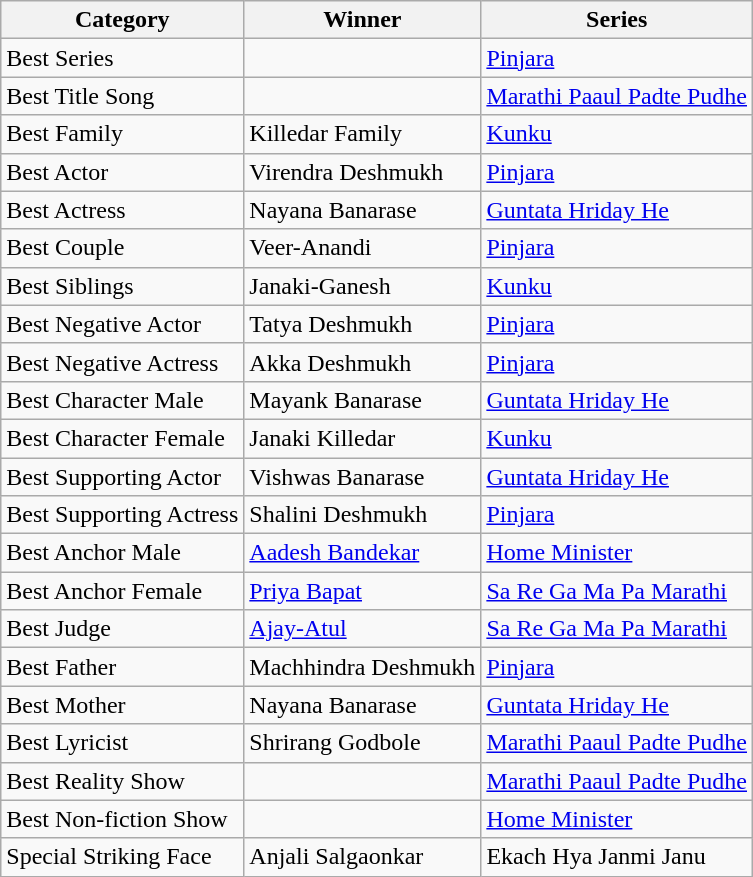<table class="wikitable sortable">
<tr>
<th>Category</th>
<th>Winner</th>
<th>Series</th>
</tr>
<tr>
<td>Best Series</td>
<td></td>
<td><a href='#'>Pinjara</a></td>
</tr>
<tr>
<td>Best Title Song</td>
<td></td>
<td><a href='#'>Marathi Paaul Padte Pudhe</a></td>
</tr>
<tr>
<td>Best Family</td>
<td>Killedar Family</td>
<td><a href='#'>Kunku</a></td>
</tr>
<tr>
<td>Best Actor</td>
<td>Virendra Deshmukh</td>
<td><a href='#'>Pinjara</a></td>
</tr>
<tr>
<td>Best Actress</td>
<td>Nayana Banarase</td>
<td><a href='#'>Guntata Hriday He</a></td>
</tr>
<tr>
<td>Best Couple</td>
<td>Veer-Anandi</td>
<td><a href='#'>Pinjara</a></td>
</tr>
<tr>
<td>Best Siblings</td>
<td>Janaki-Ganesh</td>
<td><a href='#'>Kunku</a></td>
</tr>
<tr>
<td>Best Negative Actor</td>
<td>Tatya Deshmukh</td>
<td><a href='#'>Pinjara</a></td>
</tr>
<tr>
<td>Best Negative Actress</td>
<td>Akka Deshmukh</td>
<td><a href='#'>Pinjara</a></td>
</tr>
<tr>
<td>Best Character Male</td>
<td>Mayank Banarase</td>
<td><a href='#'>Guntata Hriday He</a></td>
</tr>
<tr>
<td>Best Character Female</td>
<td>Janaki Killedar</td>
<td><a href='#'>Kunku</a></td>
</tr>
<tr>
<td>Best Supporting Actor</td>
<td>Vishwas Banarase</td>
<td><a href='#'>Guntata Hriday He</a></td>
</tr>
<tr>
<td>Best Supporting Actress</td>
<td>Shalini Deshmukh</td>
<td><a href='#'>Pinjara</a></td>
</tr>
<tr>
<td>Best Anchor Male</td>
<td><a href='#'>Aadesh Bandekar</a></td>
<td><a href='#'>Home Minister</a></td>
</tr>
<tr>
<td>Best Anchor Female</td>
<td><a href='#'>Priya Bapat</a></td>
<td><a href='#'>Sa Re Ga Ma Pa Marathi</a></td>
</tr>
<tr>
<td>Best Judge</td>
<td><a href='#'>Ajay-Atul</a></td>
<td><a href='#'>Sa Re Ga Ma Pa Marathi</a></td>
</tr>
<tr>
<td>Best Father</td>
<td>Machhindra Deshmukh</td>
<td><a href='#'>Pinjara</a></td>
</tr>
<tr>
<td>Best Mother</td>
<td>Nayana Banarase</td>
<td><a href='#'>Guntata Hriday He</a></td>
</tr>
<tr>
<td>Best Lyricist</td>
<td>Shrirang Godbole</td>
<td><a href='#'>Marathi Paaul Padte Pudhe</a></td>
</tr>
<tr>
<td>Best Reality Show</td>
<td></td>
<td><a href='#'>Marathi Paaul Padte Pudhe</a></td>
</tr>
<tr>
<td>Best Non-fiction Show</td>
<td></td>
<td><a href='#'>Home Minister</a></td>
</tr>
<tr>
<td>Special Striking Face</td>
<td>Anjali Salgaonkar</td>
<td>Ekach Hya Janmi Janu</td>
</tr>
</table>
